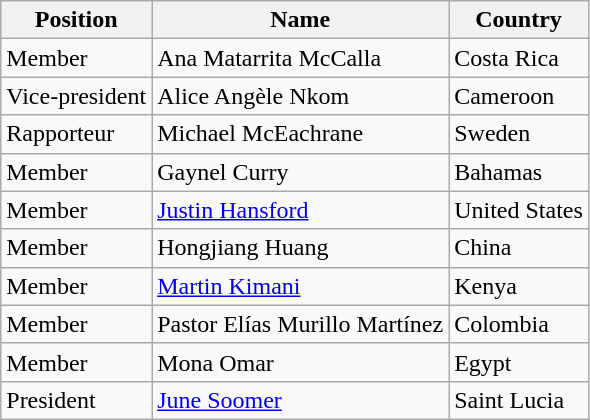<table class="wikitable">
<tr>
<th>Position</th>
<th>Name</th>
<th>Country</th>
</tr>
<tr>
<td>Member</td>
<td>Ana Matarrita McCalla</td>
<td>Costa Rica</td>
</tr>
<tr>
<td>Vice-president</td>
<td>Alice Angèle Nkom</td>
<td>Cameroon</td>
</tr>
<tr>
<td>Rapporteur</td>
<td>Michael McEachrane</td>
<td>Sweden</td>
</tr>
<tr>
<td>Member</td>
<td>Gaynel Curry</td>
<td>Bahamas</td>
</tr>
<tr>
<td>Member</td>
<td><a href='#'>Justin Hansford</a></td>
<td>United States</td>
</tr>
<tr>
<td>Member</td>
<td>Hongjiang Huang</td>
<td>China</td>
</tr>
<tr>
<td>Member</td>
<td><a href='#'>Martin Kimani</a></td>
<td>Kenya</td>
</tr>
<tr>
<td>Member</td>
<td>Pastor Elías Murillo Martínez</td>
<td>Colombia</td>
</tr>
<tr>
<td>Member</td>
<td>Mona Omar</td>
<td>Egypt</td>
</tr>
<tr>
<td>President</td>
<td><a href='#'>June Soomer</a></td>
<td>Saint Lucia</td>
</tr>
</table>
